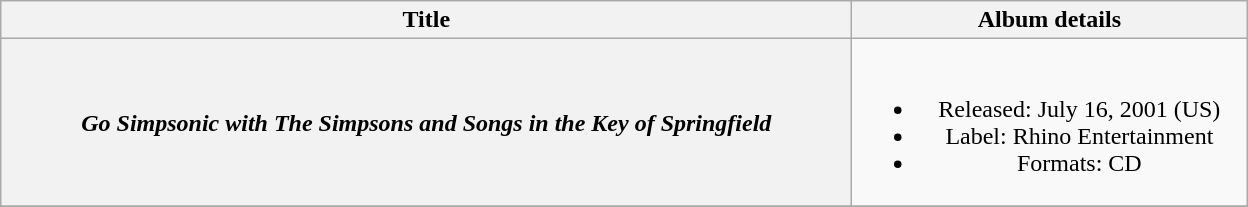<table class="wikitable plainrowheaders" style="text-align:center;">
<tr>
<th scope="col" style="width:35em;">Title</th>
<th scope="col" style="width:16em;">Album details</th>
</tr>
<tr>
<th scope="row"><em>Go Simpsonic with The Simpsons and Songs in the Key of Springfield</em></th>
<td><br><ul><li>Released: July 16, 2001 (US)</li><li>Label: Rhino Entertainment</li><li>Formats: CD</li></ul></td>
</tr>
<tr>
</tr>
</table>
